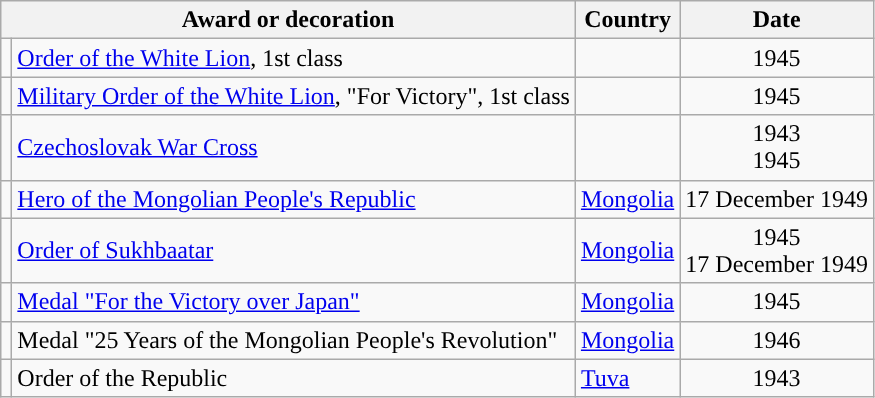<table class="wikitable sortable">
<tr>
<th colspan="2">Award or decoration</th>
<th>Country</th>
<th>Date</th>
</tr>
<tr>
<td></td>
<td><a href='#'>Order of the White Lion</a>, 1st class</td>
<td></td>
<td style="text-align:center;">1945</td>
</tr>
<tr>
<td></td>
<td><a href='#'>Military Order of the White Lion</a>, "For Victory", 1st class</td>
<td></td>
<td style="text-align:center;">1945</td>
</tr>
<tr>
<td></td>
<td><a href='#'>Czechoslovak War Cross</a></td>
<td></td>
<td style="text-align:center;">1943<br>1945</td>
</tr>
<tr>
<td></td>
<td><a href='#'>Hero of the Mongolian People's Republic</a></td>
<td> <a href='#'>Mongolia</a></td>
<td style="text-align:center;">17 December 1949</td>
</tr>
<tr>
<td></td>
<td><a href='#'>Order of Sukhbaatar</a></td>
<td> <a href='#'>Mongolia</a></td>
<td style="text-align:center;">1945<br>17 December 1949</td>
</tr>
<tr>
<td></td>
<td><a href='#'>Medal "For the Victory over Japan"</a></td>
<td> <a href='#'>Mongolia</a></td>
<td style="text-align:center;">1945</td>
</tr>
<tr>
<td></td>
<td>Medal "25 Years of the Mongolian People's Revolution"</td>
<td> <a href='#'>Mongolia</a></td>
<td style="text-align:center;">1946</td>
</tr>
<tr>
<td></td>
<td>Order of the Republic</td>
<td> <a href='#'>Tuva</a></td>
<td style="text-align:center;">1943</td>
</tr>
</table>
